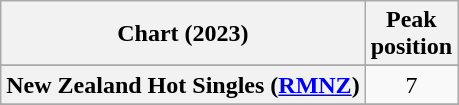<table class="wikitable sortable plainrowheaders" style="text-align:center">
<tr>
<th scope="col">Chart (2023)</th>
<th scope="col">Peak<br>position</th>
</tr>
<tr>
</tr>
<tr>
</tr>
<tr>
</tr>
<tr>
</tr>
<tr>
</tr>
<tr>
</tr>
<tr>
</tr>
<tr>
<th scope="row">New Zealand Hot Singles (<a href='#'>RMNZ</a>)</th>
<td>7</td>
</tr>
<tr>
</tr>
<tr>
</tr>
<tr>
</tr>
<tr>
</tr>
<tr>
</tr>
</table>
